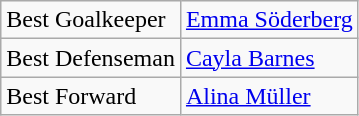<table class="wikitable">
<tr>
<td>Best Goalkeeper</td>
<td> <a href='#'>Emma Söderberg</a></td>
</tr>
<tr>
<td>Best Defenseman</td>
<td> <a href='#'>Cayla Barnes</a></td>
</tr>
<tr>
<td>Best Forward</td>
<td> <a href='#'>Alina Müller</a></td>
</tr>
</table>
